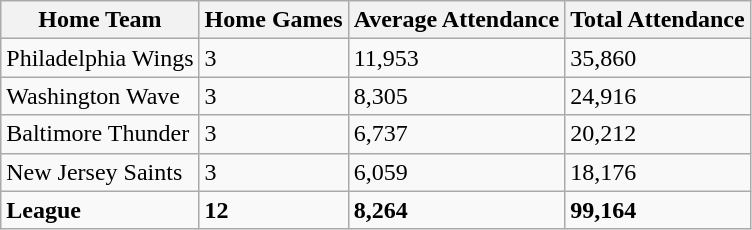<table class="wikitable sortable">
<tr>
<th>Home Team</th>
<th>Home Games</th>
<th>Average Attendance</th>
<th>Total Attendance</th>
</tr>
<tr>
<td>Philadelphia Wings</td>
<td>3</td>
<td>11,953</td>
<td>35,860</td>
</tr>
<tr>
<td>Washington Wave</td>
<td>3</td>
<td>8,305</td>
<td>24,916</td>
</tr>
<tr>
<td>Baltimore Thunder</td>
<td>3</td>
<td>6,737</td>
<td>20,212</td>
</tr>
<tr>
<td>New Jersey Saints</td>
<td>3</td>
<td>6,059</td>
<td>18,176</td>
</tr>
<tr class="sortbottom">
<td><strong>League</strong></td>
<td><strong>12</strong></td>
<td><strong>8,264</strong></td>
<td><strong>99,164</strong></td>
</tr>
</table>
